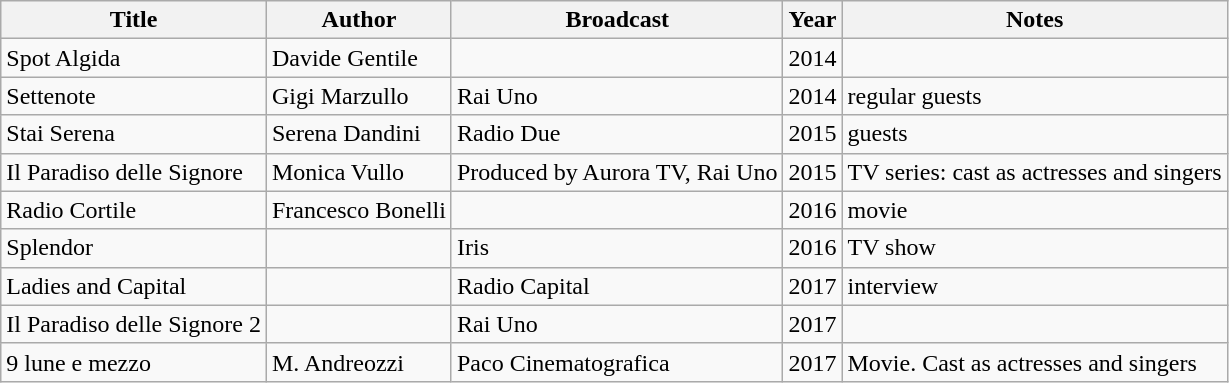<table class="wikitable sortable">
<tr>
<th>Title</th>
<th>Author</th>
<th>Broadcast</th>
<th>Year</th>
<th class="unsortable">Notes</th>
</tr>
<tr>
<td>Spot Algida</td>
<td>Davide Gentile</td>
<td></td>
<td>2014</td>
<td></td>
</tr>
<tr>
<td>Settenote</td>
<td>Gigi Marzullo</td>
<td>Rai Uno</td>
<td>2014</td>
<td>regular guests</td>
</tr>
<tr>
<td>Stai Serena</td>
<td>Serena Dandini</td>
<td>Radio Due</td>
<td>2015</td>
<td>guests</td>
</tr>
<tr>
<td>Il Paradiso delle Signore</td>
<td>Monica Vullo</td>
<td>Produced by Aurora TV, Rai Uno</td>
<td>2015</td>
<td>TV series: cast as actresses and singers</td>
</tr>
<tr>
<td>Radio Cortile</td>
<td>Francesco Bonelli</td>
<td></td>
<td>2016</td>
<td>movie</td>
</tr>
<tr>
<td>Splendor</td>
<td></td>
<td>Iris</td>
<td>2016</td>
<td>TV show</td>
</tr>
<tr>
<td>Ladies and Capital</td>
<td></td>
<td>Radio Capital</td>
<td>2017</td>
<td>interview</td>
</tr>
<tr>
<td>Il Paradiso delle Signore 2</td>
<td></td>
<td>Rai Uno</td>
<td>2017</td>
<td></td>
</tr>
<tr>
<td>9 lune e mezzo</td>
<td>M. Andreozzi</td>
<td>Paco Cinematografica</td>
<td>2017</td>
<td>Movie. Cast as actresses and singers</td>
</tr>
</table>
